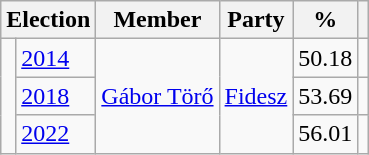<table class=wikitable>
<tr>
<th colspan=2>Election</th>
<th>Member</th>
<th>Party</th>
<th>%</th>
<th></th>
</tr>
<tr>
<td rowspan=3 bgcolor=></td>
<td><a href='#'>2014</a></td>
<td rowspan=3><a href='#'>Gábor Törő</a></td>
<td rowspan=3><a href='#'>Fidesz</a></td>
<td align=right>50.18</td>
<td align=center></td>
</tr>
<tr>
<td><a href='#'>2018</a></td>
<td align=right>53.69</td>
<td align=center></td>
</tr>
<tr>
<td><a href='#'>2022</a></td>
<td align=right>56.01</td>
<td align=center></td>
</tr>
</table>
